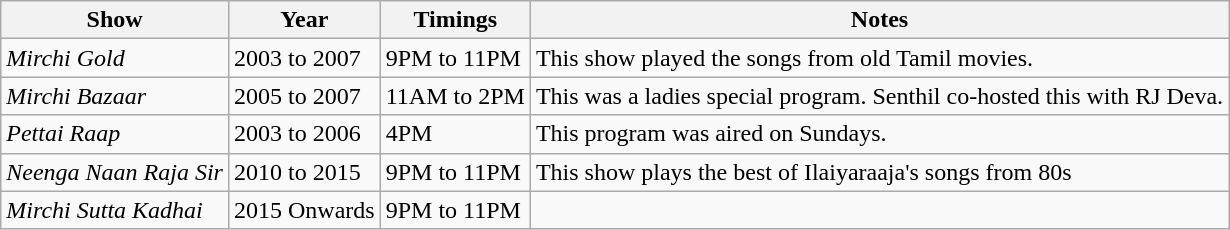<table class="wikitable sortable">
<tr>
<th>Show</th>
<th>Year</th>
<th>Timings</th>
<th>Notes</th>
</tr>
<tr>
<td><em>Mirchi Gold</em></td>
<td>2003 to 2007</td>
<td>9PM to 11PM</td>
<td>This show played the songs from old Tamil movies.</td>
</tr>
<tr>
<td><em>Mirchi Bazaar</em></td>
<td>2005 to 2007</td>
<td>11AM to 2PM</td>
<td>This was a ladies special program. Senthil co-hosted this with RJ Deva.</td>
</tr>
<tr>
<td><em>Pettai Raap</em></td>
<td>2003 to 2006</td>
<td>4PM</td>
<td>This program was aired on Sundays.</td>
</tr>
<tr>
<td><em>Neenga Naan Raja Sir</em></td>
<td>2010 to 2015</td>
<td>9PM to 11PM</td>
<td>This show plays the best of Ilaiyaraaja's songs from 80s</td>
</tr>
<tr>
<td><em>Mirchi Sutta Kadhai</em></td>
<td>2015 Onwards</td>
<td>9PM to 11PM</td>
<td></td>
</tr>
</table>
